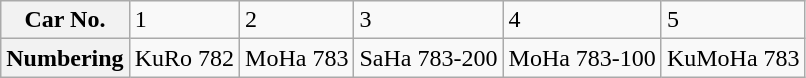<table class="wikitable">
<tr>
<th>Car No.</th>
<td>1</td>
<td>2</td>
<td>3</td>
<td>4</td>
<td>5</td>
</tr>
<tr>
<th>Numbering</th>
<td>KuRo 782</td>
<td>MoHa 783</td>
<td>SaHa 783-200</td>
<td>MoHa 783-100</td>
<td>KuMoHa 783</td>
</tr>
</table>
